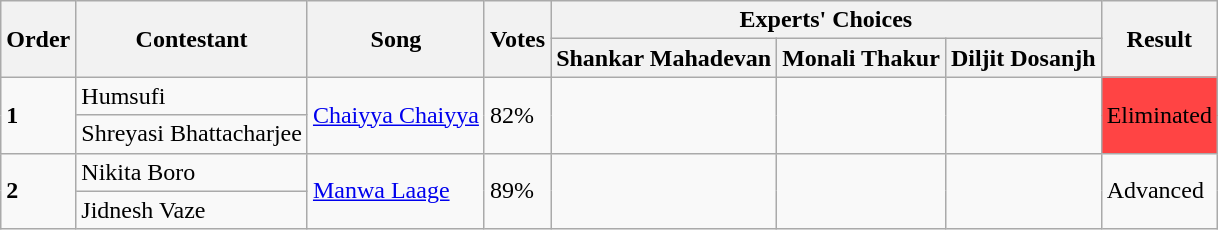<table class="wikitable sortable mw-collapsible">
<tr>
<th rowspan="2">Order</th>
<th rowspan="2">Contestant</th>
<th rowspan="2">Song</th>
<th rowspan="2">Votes</th>
<th colspan="3">Experts' Choices</th>
<th rowspan="2">Result</th>
</tr>
<tr>
<th>Shankar Mahadevan</th>
<th>Monali Thakur</th>
<th>Diljit Dosanjh</th>
</tr>
<tr>
<td rowspan="2"><strong>1</strong></td>
<td>Humsufi</td>
<td rowspan="2"><a href='#'>Chaiyya Chaiyya</a></td>
<td rowspan="2">82%</td>
<td rowspan="2"></td>
<td rowspan="2"></td>
<td rowspan="2"></td>
<td rowspan="2" bgcolor="#ff4444">Eliminated</td>
</tr>
<tr>
<td>Shreyasi Bhattacharjee</td>
</tr>
<tr>
<td rowspan="2"><strong>2</strong></td>
<td>Nikita Boro</td>
<td rowspan="2"><a href='#'>Manwa Laage</a></td>
<td rowspan="2">89%</td>
<td rowspan="2"></td>
<td rowspan="2"></td>
<td rowspan="2"></td>
<td rowspan="2">Advanced</td>
</tr>
<tr>
<td>Jidnesh Vaze</td>
</tr>
</table>
